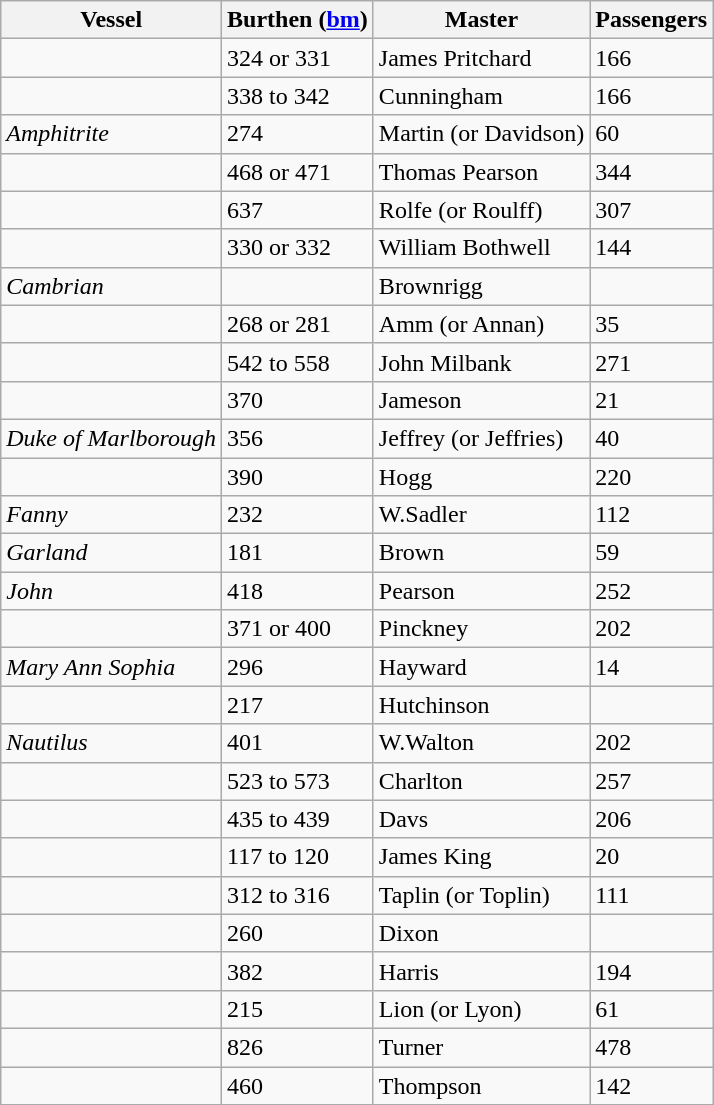<table class="sortable wikitable">
<tr>
<th>Vessel</th>
<th>Burthen (<a href='#'>bm</a>)</th>
<th>Master</th>
<th>Passengers</th>
</tr>
<tr>
<td></td>
<td>324 or 331</td>
<td>James Pritchard</td>
<td>166</td>
</tr>
<tr>
<td></td>
<td>338 to 342</td>
<td>Cunningham</td>
<td>166</td>
</tr>
<tr>
<td><em>Amphitrite</em></td>
<td>274</td>
<td>Martin (or Davidson)</td>
<td>60</td>
</tr>
<tr>
<td></td>
<td>468 or 471</td>
<td>Thomas Pearson</td>
<td>344</td>
</tr>
<tr>
<td></td>
<td>637</td>
<td>Rolfe (or Roulff)</td>
<td>307</td>
</tr>
<tr>
<td></td>
<td>330 or 332</td>
<td>William Bothwell</td>
<td>144</td>
</tr>
<tr>
<td><em>Cambrian</em></td>
<td></td>
<td>Brownrigg</td>
<td></td>
</tr>
<tr>
<td></td>
<td>268 or 281</td>
<td>Amm (or Annan)</td>
<td>35</td>
</tr>
<tr>
<td></td>
<td>542 to 558</td>
<td>John Milbank</td>
<td>271</td>
</tr>
<tr>
<td></td>
<td>370</td>
<td>Jameson</td>
<td>21</td>
</tr>
<tr>
<td><em>Duke of Marlborough</em></td>
<td>356</td>
<td>Jeffrey (or Jeffries)</td>
<td>40</td>
</tr>
<tr>
<td></td>
<td>390</td>
<td>Hogg</td>
<td>220</td>
</tr>
<tr>
<td><em>Fanny</em></td>
<td>232</td>
<td>W.Sadler</td>
<td>112</td>
</tr>
<tr>
<td><em>Garland</em></td>
<td>181</td>
<td>Brown</td>
<td>59</td>
</tr>
<tr>
<td><em>John</em></td>
<td>418</td>
<td>Pearson</td>
<td>252</td>
</tr>
<tr>
<td></td>
<td>371 or 400</td>
<td>Pinckney</td>
<td>202</td>
</tr>
<tr>
<td><em>Mary Ann Sophia</em></td>
<td>296</td>
<td>Hayward</td>
<td>14</td>
</tr>
<tr>
<td></td>
<td>217</td>
<td>Hutchinson</td>
<td></td>
</tr>
<tr>
<td><em>Nautilus</em></td>
<td>401</td>
<td>W.Walton</td>
<td>202</td>
</tr>
<tr>
<td></td>
<td>523 to 573</td>
<td>Charlton</td>
<td>257</td>
</tr>
<tr>
<td></td>
<td>435 to 439</td>
<td>Davs</td>
<td>206</td>
</tr>
<tr>
<td></td>
<td>117 to 120</td>
<td>James King</td>
<td>20</td>
</tr>
<tr>
<td></td>
<td>312 to 316</td>
<td>Taplin (or Toplin)</td>
<td>111</td>
</tr>
<tr>
<td></td>
<td>260</td>
<td>Dixon</td>
<td></td>
</tr>
<tr>
<td></td>
<td>382</td>
<td>Harris</td>
<td>194</td>
</tr>
<tr>
<td></td>
<td>215</td>
<td>Lion (or Lyon)</td>
<td>61</td>
</tr>
<tr>
<td></td>
<td>826</td>
<td>Turner</td>
<td>478</td>
</tr>
<tr>
<td></td>
<td>460</td>
<td>Thompson</td>
<td>142</td>
</tr>
<tr>
</tr>
</table>
